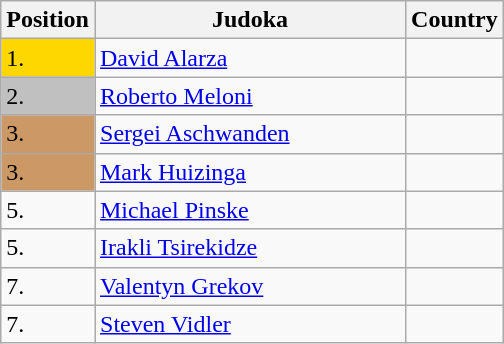<table class="wikitable">
<tr>
<th width="10">Position</th>
<th width="200">Judoka</th>
<th width="10">Country</th>
</tr>
<tr>
<td bgcolor="Gold">1.</td>
<td><a href='#'>David Alarza</a></td>
<td></td>
</tr>
<tr>
<td bgcolor="Silver">2.</td>
<td><a href='#'>Roberto Meloni</a></td>
<td></td>
</tr>
<tr>
<td bgcolor="#CC9966">3.</td>
<td><a href='#'>Sergei Aschwanden</a></td>
<td></td>
</tr>
<tr>
<td bgcolor="#CC9966">3.</td>
<td><a href='#'>Mark Huizinga</a></td>
<td></td>
</tr>
<tr>
<td>5.</td>
<td><a href='#'>Michael Pinske</a></td>
<td></td>
</tr>
<tr>
<td>5.</td>
<td><a href='#'>Irakli Tsirekidze</a></td>
<td></td>
</tr>
<tr>
<td>7.</td>
<td><a href='#'>Valentyn Grekov</a></td>
<td></td>
</tr>
<tr>
<td>7.</td>
<td><a href='#'>Steven Vidler</a></td>
<td></td>
</tr>
</table>
